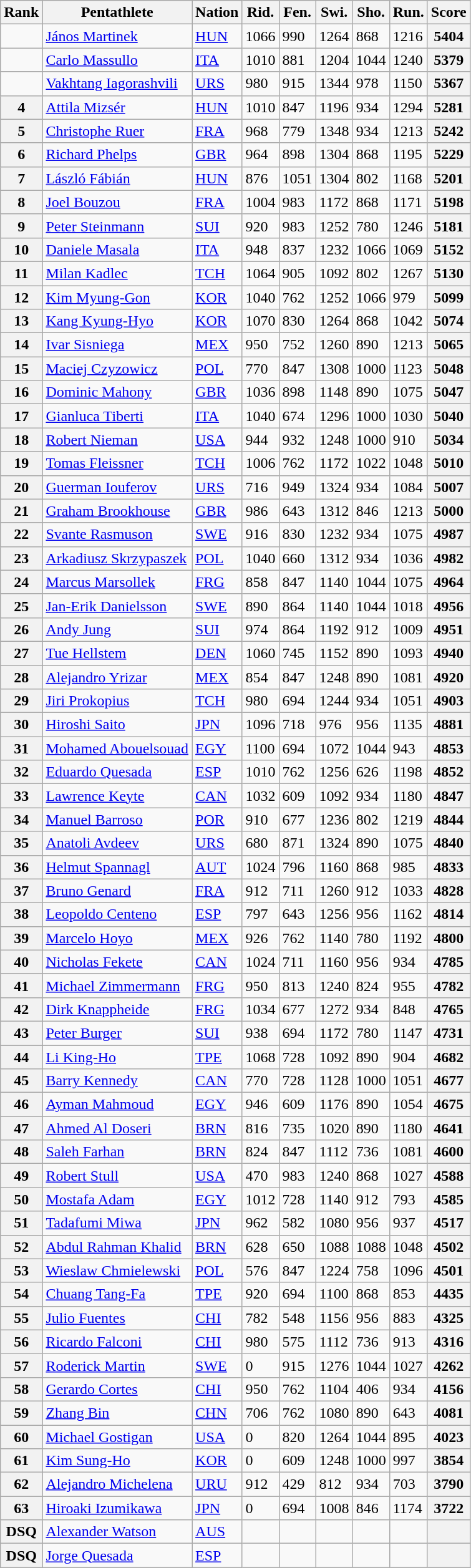<table class="wikitable sortable">
<tr>
<th>Rank</th>
<th>Pentathlete</th>
<th>Nation</th>
<th>Rid.</th>
<th>Fen.</th>
<th>Swi.</th>
<th>Sho.</th>
<th>Run.</th>
<th>Score</th>
</tr>
<tr>
<td></td>
<td><a href='#'>János Martinek</a></td>
<td> <a href='#'>HUN</a></td>
<td>1066</td>
<td>990</td>
<td>1264</td>
<td>868</td>
<td>1216</td>
<th>5404</th>
</tr>
<tr>
<td></td>
<td><a href='#'>Carlo Massullo</a></td>
<td> <a href='#'>ITA</a></td>
<td>1010</td>
<td>881</td>
<td>1204</td>
<td>1044</td>
<td>1240</td>
<th>5379</th>
</tr>
<tr>
<td></td>
<td><a href='#'>Vakhtang Iagorashvili</a></td>
<td> <a href='#'>URS</a></td>
<td>980</td>
<td>915</td>
<td>1344</td>
<td>978</td>
<td>1150</td>
<th>5367</th>
</tr>
<tr>
<th>4</th>
<td><a href='#'>Attila Mizsér</a></td>
<td> <a href='#'>HUN</a></td>
<td>1010</td>
<td>847</td>
<td>1196</td>
<td>934</td>
<td>1294</td>
<th>5281</th>
</tr>
<tr>
<th>5</th>
<td><a href='#'>Christophe Ruer</a></td>
<td> <a href='#'>FRA</a></td>
<td>968</td>
<td>779</td>
<td>1348</td>
<td>934</td>
<td>1213</td>
<th>5242</th>
</tr>
<tr>
<th>6</th>
<td><a href='#'>Richard Phelps</a></td>
<td> <a href='#'>GBR</a></td>
<td>964</td>
<td>898</td>
<td>1304</td>
<td>868</td>
<td>1195</td>
<th>5229</th>
</tr>
<tr>
<th>7</th>
<td><a href='#'>László Fábián</a></td>
<td> <a href='#'>HUN</a></td>
<td>876</td>
<td>1051</td>
<td>1304</td>
<td>802</td>
<td>1168</td>
<th>5201</th>
</tr>
<tr>
<th>8</th>
<td><a href='#'>Joel Bouzou</a></td>
<td> <a href='#'>FRA</a></td>
<td>1004</td>
<td>983</td>
<td>1172</td>
<td>868</td>
<td>1171</td>
<th>5198</th>
</tr>
<tr>
<th>9</th>
<td><a href='#'>Peter Steinmann</a></td>
<td> <a href='#'>SUI</a></td>
<td>920</td>
<td>983</td>
<td>1252</td>
<td>780</td>
<td>1246</td>
<th>5181</th>
</tr>
<tr>
<th>10</th>
<td><a href='#'>Daniele Masala</a></td>
<td> <a href='#'>ITA</a></td>
<td>948</td>
<td>837</td>
<td>1232</td>
<td>1066</td>
<td>1069</td>
<th>5152</th>
</tr>
<tr>
<th>11</th>
<td><a href='#'>Milan Kadlec</a></td>
<td> <a href='#'>TCH</a></td>
<td>1064</td>
<td>905</td>
<td>1092</td>
<td>802</td>
<td>1267</td>
<th>5130</th>
</tr>
<tr>
<th>12</th>
<td><a href='#'>Kim Myung-Gon</a></td>
<td> <a href='#'>KOR</a></td>
<td>1040</td>
<td>762</td>
<td>1252</td>
<td>1066</td>
<td>979</td>
<th>5099</th>
</tr>
<tr>
<th>13</th>
<td><a href='#'>Kang Kyung-Hyo</a></td>
<td> <a href='#'>KOR</a></td>
<td>1070</td>
<td>830</td>
<td>1264</td>
<td>868</td>
<td>1042</td>
<th>5074</th>
</tr>
<tr>
<th>14</th>
<td><a href='#'>Ivar Sisniega</a></td>
<td> <a href='#'>MEX</a></td>
<td>950</td>
<td>752</td>
<td>1260</td>
<td>890</td>
<td>1213</td>
<th>5065</th>
</tr>
<tr>
<th>15</th>
<td><a href='#'>Maciej Czyzowicz</a></td>
<td> <a href='#'>POL</a></td>
<td>770</td>
<td>847</td>
<td>1308</td>
<td>1000</td>
<td>1123</td>
<th>5048</th>
</tr>
<tr>
<th>16</th>
<td><a href='#'>Dominic Mahony</a></td>
<td> <a href='#'>GBR</a></td>
<td>1036</td>
<td>898</td>
<td>1148</td>
<td>890</td>
<td>1075</td>
<th>5047</th>
</tr>
<tr>
<th>17</th>
<td><a href='#'>Gianluca Tiberti</a></td>
<td> <a href='#'>ITA</a></td>
<td>1040</td>
<td>674</td>
<td>1296</td>
<td>1000</td>
<td>1030</td>
<th>5040</th>
</tr>
<tr>
<th>18</th>
<td><a href='#'>Robert Nieman</a></td>
<td> <a href='#'>USA</a></td>
<td>944</td>
<td>932</td>
<td>1248</td>
<td>1000</td>
<td>910</td>
<th>5034</th>
</tr>
<tr>
<th>19</th>
<td><a href='#'>Tomas Fleissner</a></td>
<td> <a href='#'>TCH</a></td>
<td>1006</td>
<td>762</td>
<td>1172</td>
<td>1022</td>
<td>1048</td>
<th>5010</th>
</tr>
<tr>
<th>20</th>
<td><a href='#'>Guerman Iouferov</a></td>
<td> <a href='#'>URS</a></td>
<td>716</td>
<td>949</td>
<td>1324</td>
<td>934</td>
<td>1084</td>
<th>5007</th>
</tr>
<tr>
<th>21</th>
<td><a href='#'>Graham Brookhouse</a></td>
<td> <a href='#'>GBR</a></td>
<td>986</td>
<td>643</td>
<td>1312</td>
<td>846</td>
<td>1213</td>
<th>5000</th>
</tr>
<tr>
<th>22</th>
<td><a href='#'>Svante Rasmuson</a></td>
<td> <a href='#'>SWE</a></td>
<td>916</td>
<td>830</td>
<td>1232</td>
<td>934</td>
<td>1075</td>
<th>4987</th>
</tr>
<tr>
<th>23</th>
<td><a href='#'>Arkadiusz Skrzypaszek</a></td>
<td> <a href='#'>POL</a></td>
<td>1040</td>
<td>660</td>
<td>1312</td>
<td>934</td>
<td>1036</td>
<th>4982</th>
</tr>
<tr>
<th>24</th>
<td><a href='#'>Marcus Marsollek</a></td>
<td> <a href='#'>FRG</a></td>
<td>858</td>
<td>847</td>
<td>1140</td>
<td>1044</td>
<td>1075</td>
<th>4964</th>
</tr>
<tr>
<th>25</th>
<td><a href='#'>Jan-Erik Danielsson</a></td>
<td> <a href='#'>SWE</a></td>
<td>890</td>
<td>864</td>
<td>1140</td>
<td>1044</td>
<td>1018</td>
<th>4956</th>
</tr>
<tr>
<th>26</th>
<td><a href='#'>Andy Jung</a></td>
<td> <a href='#'>SUI</a></td>
<td>974</td>
<td>864</td>
<td>1192</td>
<td>912</td>
<td>1009</td>
<th>4951</th>
</tr>
<tr>
<th>27</th>
<td><a href='#'>Tue Hellstem</a></td>
<td> <a href='#'>DEN</a></td>
<td>1060</td>
<td>745</td>
<td>1152</td>
<td>890</td>
<td>1093</td>
<th>4940</th>
</tr>
<tr>
<th>28</th>
<td><a href='#'>Alejandro Yrizar</a></td>
<td> <a href='#'>MEX</a></td>
<td>854</td>
<td>847</td>
<td>1248</td>
<td>890</td>
<td>1081</td>
<th>4920</th>
</tr>
<tr>
<th>29</th>
<td><a href='#'>Jiri Prokopius</a></td>
<td> <a href='#'>TCH</a></td>
<td>980</td>
<td>694</td>
<td>1244</td>
<td>934</td>
<td>1051</td>
<th>4903</th>
</tr>
<tr>
<th>30</th>
<td><a href='#'>Hiroshi Saito</a></td>
<td> <a href='#'>JPN</a></td>
<td>1096</td>
<td>718</td>
<td>976</td>
<td>956</td>
<td>1135</td>
<th>4881</th>
</tr>
<tr>
<th>31</th>
<td><a href='#'>Mohamed Abouelsouad</a></td>
<td> <a href='#'>EGY</a></td>
<td>1100</td>
<td>694</td>
<td>1072</td>
<td>1044</td>
<td>943</td>
<th>4853</th>
</tr>
<tr>
<th>32</th>
<td><a href='#'>Eduardo Quesada</a></td>
<td> <a href='#'>ESP</a></td>
<td>1010</td>
<td>762</td>
<td>1256</td>
<td>626</td>
<td>1198</td>
<th>4852</th>
</tr>
<tr>
<th>33</th>
<td><a href='#'>Lawrence Keyte</a></td>
<td> <a href='#'>CAN</a></td>
<td>1032</td>
<td>609</td>
<td>1092</td>
<td>934</td>
<td>1180</td>
<th>4847</th>
</tr>
<tr>
<th>34</th>
<td><a href='#'>Manuel Barroso</a></td>
<td> <a href='#'>POR</a></td>
<td>910</td>
<td>677</td>
<td>1236</td>
<td>802</td>
<td>1219</td>
<th>4844</th>
</tr>
<tr>
<th>35</th>
<td><a href='#'>Anatoli Avdeev</a></td>
<td> <a href='#'>URS</a></td>
<td>680</td>
<td>871</td>
<td>1324</td>
<td>890</td>
<td>1075</td>
<th>4840</th>
</tr>
<tr>
<th>36</th>
<td><a href='#'>Helmut Spannagl</a></td>
<td> <a href='#'>AUT</a></td>
<td>1024</td>
<td>796</td>
<td>1160</td>
<td>868</td>
<td>985</td>
<th>4833</th>
</tr>
<tr>
<th>37</th>
<td><a href='#'>Bruno Genard</a></td>
<td> <a href='#'>FRA</a></td>
<td>912</td>
<td>711</td>
<td>1260</td>
<td>912</td>
<td>1033</td>
<th>4828</th>
</tr>
<tr>
<th>38</th>
<td><a href='#'>Leopoldo Centeno</a></td>
<td> <a href='#'>ESP</a></td>
<td>797</td>
<td>643</td>
<td>1256</td>
<td>956</td>
<td>1162</td>
<th>4814</th>
</tr>
<tr>
<th>39</th>
<td><a href='#'>Marcelo Hoyo</a></td>
<td> <a href='#'>MEX</a></td>
<td>926</td>
<td>762</td>
<td>1140</td>
<td>780</td>
<td>1192</td>
<th>4800</th>
</tr>
<tr>
<th>40</th>
<td><a href='#'>Nicholas Fekete</a></td>
<td> <a href='#'>CAN</a></td>
<td>1024</td>
<td>711</td>
<td>1160</td>
<td>956</td>
<td>934</td>
<th>4785</th>
</tr>
<tr>
<th>41</th>
<td><a href='#'>Michael Zimmermann</a></td>
<td> <a href='#'>FRG</a></td>
<td>950</td>
<td>813</td>
<td>1240</td>
<td>824</td>
<td>955</td>
<th>4782</th>
</tr>
<tr>
<th>42</th>
<td><a href='#'>Dirk Knappheide</a></td>
<td> <a href='#'>FRG</a></td>
<td>1034</td>
<td>677</td>
<td>1272</td>
<td>934</td>
<td>848</td>
<th>4765</th>
</tr>
<tr>
<th>43</th>
<td><a href='#'>Peter Burger</a></td>
<td> <a href='#'>SUI</a></td>
<td>938</td>
<td>694</td>
<td>1172</td>
<td>780</td>
<td>1147</td>
<th>4731</th>
</tr>
<tr>
<th>44</th>
<td><a href='#'>Li King-Ho</a></td>
<td> <a href='#'>TPE</a></td>
<td>1068</td>
<td>728</td>
<td>1092</td>
<td>890</td>
<td>904</td>
<th>4682</th>
</tr>
<tr>
<th>45</th>
<td><a href='#'>Barry Kennedy</a></td>
<td> <a href='#'>CAN</a></td>
<td>770</td>
<td>728</td>
<td>1128</td>
<td>1000</td>
<td>1051</td>
<th>4677</th>
</tr>
<tr>
<th>46</th>
<td><a href='#'>Ayman Mahmoud</a></td>
<td> <a href='#'>EGY</a></td>
<td>946</td>
<td>609</td>
<td>1176</td>
<td>890</td>
<td>1054</td>
<th>4675</th>
</tr>
<tr>
<th>47</th>
<td><a href='#'>Ahmed Al Doseri</a></td>
<td> <a href='#'>BRN</a></td>
<td>816</td>
<td>735</td>
<td>1020</td>
<td>890</td>
<td>1180</td>
<th>4641</th>
</tr>
<tr>
<th>48</th>
<td><a href='#'>Saleh Farhan</a></td>
<td> <a href='#'>BRN</a></td>
<td>824</td>
<td>847</td>
<td>1112</td>
<td>736</td>
<td>1081</td>
<th>4600</th>
</tr>
<tr>
<th>49</th>
<td><a href='#'>Robert Stull</a></td>
<td> <a href='#'>USA</a></td>
<td>470</td>
<td>983</td>
<td>1240</td>
<td>868</td>
<td>1027</td>
<th>4588</th>
</tr>
<tr>
<th>50</th>
<td><a href='#'>Mostafa Adam</a></td>
<td> <a href='#'>EGY</a></td>
<td>1012</td>
<td>728</td>
<td>1140</td>
<td>912</td>
<td>793</td>
<th>4585</th>
</tr>
<tr>
<th>51</th>
<td><a href='#'>Tadafumi Miwa</a></td>
<td> <a href='#'>JPN</a></td>
<td>962</td>
<td>582</td>
<td>1080</td>
<td>956</td>
<td>937</td>
<th>4517</th>
</tr>
<tr>
<th>52</th>
<td><a href='#'>Abdul Rahman Khalid</a></td>
<td> <a href='#'>BRN</a></td>
<td>628</td>
<td>650</td>
<td>1088</td>
<td>1088</td>
<td>1048</td>
<th>4502</th>
</tr>
<tr>
<th>53</th>
<td><a href='#'>Wieslaw Chmielewski</a></td>
<td> <a href='#'>POL</a></td>
<td>576</td>
<td>847</td>
<td>1224</td>
<td>758</td>
<td>1096</td>
<th>4501</th>
</tr>
<tr>
<th>54</th>
<td><a href='#'>Chuang Tang-Fa</a></td>
<td> <a href='#'>TPE</a></td>
<td>920</td>
<td>694</td>
<td>1100</td>
<td>868</td>
<td>853</td>
<th>4435</th>
</tr>
<tr>
<th>55</th>
<td><a href='#'>Julio Fuentes</a></td>
<td> <a href='#'>CHI</a></td>
<td>782</td>
<td>548</td>
<td>1156</td>
<td>956</td>
<td>883</td>
<th>4325</th>
</tr>
<tr>
<th>56</th>
<td><a href='#'>Ricardo Falconi</a></td>
<td> <a href='#'>CHI</a></td>
<td>980</td>
<td>575</td>
<td>1112</td>
<td>736</td>
<td>913</td>
<th>4316</th>
</tr>
<tr>
<th>57</th>
<td><a href='#'>Roderick Martin</a></td>
<td> <a href='#'>SWE</a></td>
<td>0</td>
<td>915</td>
<td>1276</td>
<td>1044</td>
<td>1027</td>
<th>4262</th>
</tr>
<tr>
<th>58</th>
<td><a href='#'>Gerardo Cortes</a></td>
<td> <a href='#'>CHI</a></td>
<td>950</td>
<td>762</td>
<td>1104</td>
<td>406</td>
<td>934</td>
<th>4156</th>
</tr>
<tr>
<th>59</th>
<td><a href='#'>Zhang Bin</a></td>
<td> <a href='#'>CHN</a></td>
<td>706</td>
<td>762</td>
<td>1080</td>
<td>890</td>
<td>643</td>
<th>4081</th>
</tr>
<tr>
<th>60</th>
<td><a href='#'>Michael Gostigan</a></td>
<td> <a href='#'>USA</a></td>
<td>0</td>
<td>820</td>
<td>1264</td>
<td>1044</td>
<td>895</td>
<th>4023</th>
</tr>
<tr>
<th>61</th>
<td><a href='#'>Kim Sung-Ho</a></td>
<td> <a href='#'>KOR</a></td>
<td>0</td>
<td>609</td>
<td>1248</td>
<td>1000</td>
<td>997</td>
<th>3854</th>
</tr>
<tr>
<th>62</th>
<td><a href='#'>Alejandro Michelena</a></td>
<td> <a href='#'>URU</a></td>
<td>912</td>
<td>429</td>
<td>812</td>
<td>934</td>
<td>703</td>
<th>3790</th>
</tr>
<tr>
<th>63</th>
<td><a href='#'>Hiroaki Izumikawa</a></td>
<td> <a href='#'>JPN</a></td>
<td>0</td>
<td>694</td>
<td>1008</td>
<td>846</td>
<td>1174</td>
<th>3722</th>
</tr>
<tr>
<th>DSQ</th>
<td><a href='#'>Alexander Watson</a></td>
<td> <a href='#'>AUS</a></td>
<td></td>
<td></td>
<td></td>
<td></td>
<td></td>
<th></th>
</tr>
<tr>
<th>DSQ</th>
<td><a href='#'>Jorge Quesada</a></td>
<td> <a href='#'>ESP</a></td>
<td></td>
<td></td>
<td></td>
<td></td>
<td></td>
<th></th>
</tr>
</table>
